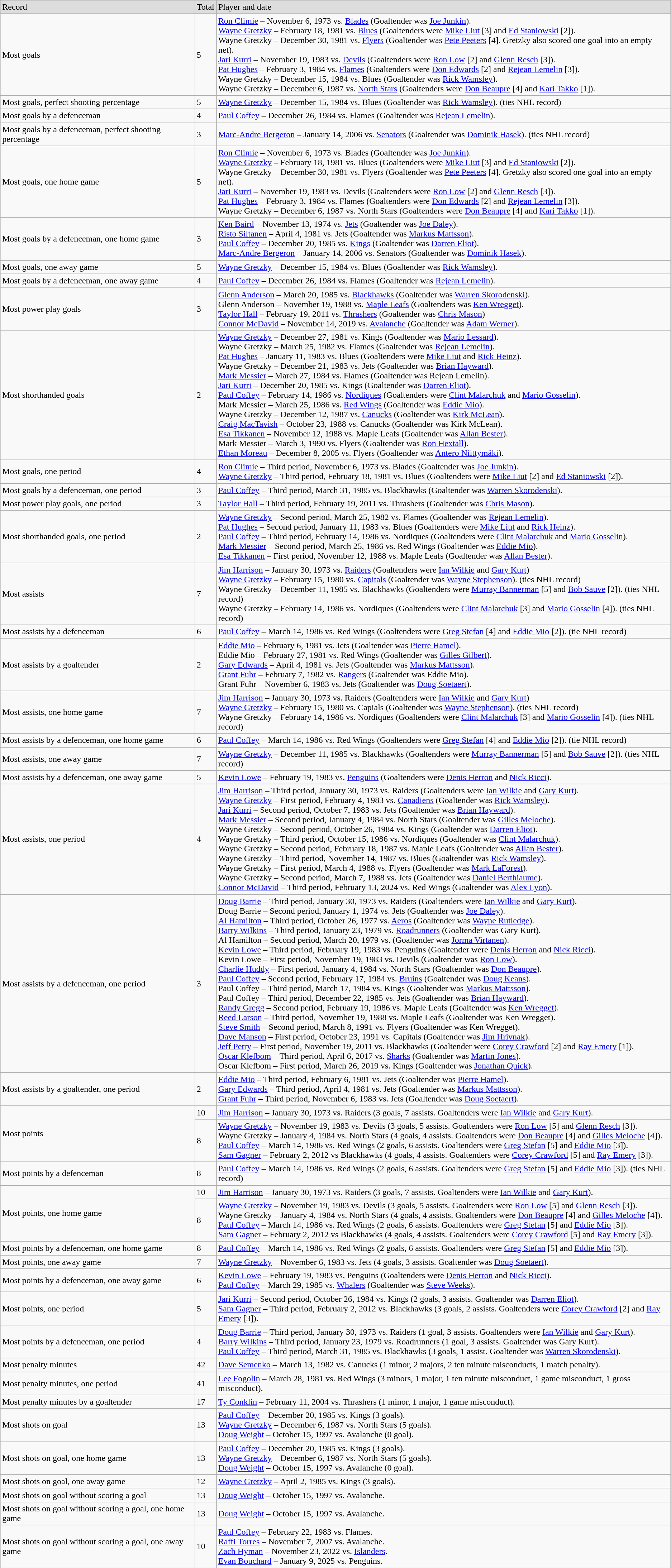<table class="wikitable">
<tr bgcolor="#dddddd">
<td>Record</td>
<td>Total</td>
<td>Player and date</td>
</tr>
<tr>
<td>Most goals</td>
<td>5</td>
<td><a href='#'>Ron Climie</a> – November 6, 1973 vs. <a href='#'>Blades</a> (Goaltender was <a href='#'>Joe Junkin</a>).<br><a href='#'>Wayne Gretzky</a> – February 18, 1981 vs. <a href='#'>Blues</a> (Goaltenders were <a href='#'>Mike Liut</a> [3] and <a href='#'>Ed Staniowski</a> [2]).<br>Wayne Gretzky – December 30, 1981 vs. <a href='#'>Flyers</a> (Goaltender was <a href='#'>Pete Peeters</a> [4]. Gretzky also scored one goal into an empty net).<br><a href='#'>Jari Kurri</a> – November 19, 1983 vs. <a href='#'>Devils</a> (Goaltenders were <a href='#'>Ron Low</a> [2] and <a href='#'>Glenn Resch</a> [3]).<br><a href='#'>Pat Hughes</a> – February 3, 1984 vs. <a href='#'>Flames</a> (Goaltenders were <a href='#'>Don Edwards</a> [2] and <a href='#'>Rejean Lemelin</a> [3]).<br>Wayne Gretzky – December 15, 1984 vs. Blues (Goaltender was <a href='#'>Rick Wamsley</a>).<br>Wayne Gretzky – December 6, 1987 vs. <a href='#'>North Stars</a> (Goaltenders were <a href='#'>Don Beaupre</a> [4] and <a href='#'>Kari Takko</a> [1]).</td>
</tr>
<tr>
<td>Most goals, perfect shooting percentage</td>
<td>5</td>
<td><a href='#'>Wayne Gretzky</a> – December 15, 1984 vs. Blues (Goaltender was <a href='#'>Rick Wamsley</a>). (ties NHL record)</td>
</tr>
<tr>
<td>Most goals by a defenceman</td>
<td>4</td>
<td><a href='#'>Paul Coffey</a> – December 26, 1984 vs. Flames (Goaltender was <a href='#'>Rejean Lemelin</a>).</td>
</tr>
<tr>
<td>Most goals by a defenceman, perfect shooting percentage</td>
<td>3</td>
<td><a href='#'>Marc-Andre Bergeron</a> – January 14, 2006 vs. <a href='#'>Senators</a> (Goaltender was <a href='#'>Dominik Hasek</a>). (ties NHL record)</td>
</tr>
<tr>
<td>Most goals, one home game</td>
<td>5</td>
<td><a href='#'>Ron Climie</a> – November 6, 1973 vs. Blades (Goaltender was <a href='#'>Joe Junkin</a>).<br><a href='#'>Wayne Gretzky</a> – February 18, 1981 vs. Blues (Goaltenders were <a href='#'>Mike Liut</a> [3] and <a href='#'>Ed Staniowski</a> [2]).<br>Wayne Gretzky – December 30, 1981 vs. Flyers (Goaltender was <a href='#'>Pete Peeters</a> [4]. Gretzky also scored one goal into an empty net).<br><a href='#'>Jari Kurri</a> – November 19, 1983 vs. Devils (Goaltenders were <a href='#'>Ron Low</a> [2] and <a href='#'>Glenn Resch</a> [3]).<br><a href='#'>Pat Hughes</a> – February 3, 1984 vs. Flames (Goaltenders were <a href='#'>Don Edwards</a> [2] and <a href='#'>Rejean Lemelin</a> [3]).<br>Wayne Gretzky – December 6, 1987 vs. North Stars (Goaltenders were <a href='#'>Don Beaupre</a> [4] and <a href='#'>Kari Takko</a> [1]).</td>
</tr>
<tr>
<td>Most goals by a defenceman, one home game</td>
<td>3</td>
<td><a href='#'>Ken Baird</a> – November 13, 1974 vs. <a href='#'>Jets</a> (Goaltender was <a href='#'>Joe Daley</a>).<br><a href='#'>Risto Siltanen</a> – April 4, 1981 vs. Jets (Goaltender was <a href='#'>Markus Mattsson</a>).<br><a href='#'>Paul Coffey</a> – December 20, 1985 vs. <a href='#'>Kings</a> (Goaltender was <a href='#'>Darren Eliot</a>).<br><a href='#'>Marc-Andre Bergeron</a> – January 14, 2006 vs. Senators (Goaltender was <a href='#'>Dominik Hasek</a>).</td>
</tr>
<tr>
<td>Most goals, one away game</td>
<td>5</td>
<td><a href='#'>Wayne Gretzky</a> – December 15, 1984 vs. Blues (Goaltender was <a href='#'>Rick Wamsley</a>).</td>
</tr>
<tr>
<td>Most goals by a defenceman, one away game</td>
<td>4</td>
<td><a href='#'>Paul Coffey</a> – December 26, 1984 vs. Flames (Goaltender was <a href='#'>Rejean Lemelin</a>).</td>
</tr>
<tr>
<td>Most power play goals</td>
<td>3</td>
<td><a href='#'>Glenn Anderson</a> – March 20, 1985 vs. <a href='#'>Blackhawks</a> (Goaltender was <a href='#'>Warren Skorodenski</a>).<br>Glenn Anderson – November 19, 1988 vs. <a href='#'>Maple Leafs</a> (Goaltenders was <a href='#'>Ken Wregget</a>).<br><a href='#'>Taylor Hall</a> – February 19, 2011 vs. <a href='#'>Thrashers</a> (Goaltender was <a href='#'>Chris Mason</a>)<br><a href='#'>Connor McDavid</a> – November 14, 2019 vs. <a href='#'>Avalanche</a> (Goaltender was <a href='#'>Adam Werner</a>).</td>
</tr>
<tr>
<td>Most shorthanded goals</td>
<td>2</td>
<td><a href='#'>Wayne Gretzky</a> – December 27, 1981 vs. Kings (Goaltender was <a href='#'>Mario Lessard</a>).<br>Wayne Gretzky – March 25, 1982 vs. Flames (Goaltender was <a href='#'>Rejean Lemelin</a>).<br><a href='#'>Pat Hughes</a> – January 11, 1983 vs. Blues (Goaltenders were <a href='#'>Mike Liut</a> and <a href='#'>Rick Heinz</a>).<br>Wayne Gretzky – December 21, 1983 vs. Jets (Goaltender was <a href='#'>Brian Hayward</a>).<br><a href='#'>Mark Messier</a> – March 27, 1984 vs. Flames (Goaltender was Rejean Lemelin).<br><a href='#'>Jari Kurri</a> – December 20, 1985 vs. Kings (Goaltender was <a href='#'>Darren Eliot</a>).<br><a href='#'>Paul Coffey</a> – February 14, 1986 vs. <a href='#'>Nordiques</a> (Goaltenders were <a href='#'>Clint Malarchuk</a> and <a href='#'>Mario Gosselin</a>).<br>Mark Messier – March 25, 1986 vs. <a href='#'>Red Wings</a> (Goaltender was <a href='#'>Eddie Mio</a>).<br>Wayne Gretzky – December 12, 1987 vs. <a href='#'>Canucks</a> (Goaltender was <a href='#'>Kirk McLean</a>).<br><a href='#'>Craig MacTavish</a> – October 23, 1988 vs. Canucks (Goaltender was Kirk McLean).<br><a href='#'>Esa Tikkanen</a> – November 12, 1988 vs. Maple Leafs (Goaltender was <a href='#'>Allan Bester</a>).<br>Mark Messier – March 3, 1990 vs. Flyers (Goaltender was <a href='#'>Ron Hextall</a>).<br><a href='#'>Ethan Moreau</a> – December 8, 2005 vs. Flyers (Goaltender was <a href='#'>Antero Niittymäki</a>).</td>
</tr>
<tr>
<td>Most goals, one period</td>
<td>4</td>
<td><a href='#'>Ron Climie</a> – Third period, November 6, 1973 vs. Blades (Goaltender was <a href='#'>Joe Junkin</a>).<br><a href='#'>Wayne Gretzky</a> – Third period, February 18, 1981 vs. Blues (Goaltenders were <a href='#'>Mike Liut</a> [2] and <a href='#'>Ed Staniowski</a> [2]).</td>
</tr>
<tr>
<td>Most goals by a defenceman, one period</td>
<td>3</td>
<td><a href='#'>Paul Coffey</a> – Third period, March 31, 1985 vs. Blackhawks (Goaltender was <a href='#'>Warren Skorodenski</a>).</td>
</tr>
<tr>
<td>Most power play goals, one period</td>
<td>3</td>
<td><a href='#'>Taylor Hall</a> – Third period, February 19, 2011 vs. Thrashers (Goaltender was <a href='#'>Chris Mason</a>).</td>
</tr>
<tr>
<td>Most shorthanded goals, one period</td>
<td>2</td>
<td><a href='#'>Wayne Gretzky</a> – Second period, March 25, 1982 vs. Flames (Goaltender was <a href='#'>Rejean Lemelin</a>).<br><a href='#'>Pat Hughes</a> – Second period, January 11, 1983 vs. Blues (Goaltenders were <a href='#'>Mike Liut</a> and <a href='#'>Rick Heinz</a>).<br><a href='#'>Paul Coffey</a> – Third period, February 14, 1986 vs. Nordiques (Goaltenders were <a href='#'>Clint Malarchuk</a> and <a href='#'>Mario Gosselin</a>).<br><a href='#'>Mark Messier</a> – Second period, March 25, 1986 vs. Red Wings (Goaltender was <a href='#'>Eddie Mio</a>).<br><a href='#'>Esa Tikkanen</a> – First period, November 12, 1988 vs. Maple Leafs (Goaltender was <a href='#'>Allan Bester</a>).</td>
</tr>
<tr>
<td>Most assists</td>
<td>7</td>
<td><a href='#'>Jim Harrison</a> – January 30, 1973 vs. <a href='#'>Raiders</a> (Goaltenders were <a href='#'>Ian Wilkie</a> and <a href='#'>Gary Kurt</a>)<br><a href='#'>Wayne Gretzky</a> – February 15, 1980 vs. <a href='#'>Capitals</a> (Goaltender was <a href='#'>Wayne Stephenson</a>). (ties NHL record)<br>Wayne Gretzky – December 11, 1985 vs. Blackhawks (Goaltenders were <a href='#'>Murray Bannerman</a> [5] and <a href='#'>Bob Sauve</a> [2]). (ties NHL record)<br>Wayne Gretzky – February 14, 1986 vs. Nordiques (Goaltenders were <a href='#'>Clint Malarchuk</a> [3] and <a href='#'>Mario Gosselin</a> [4]). (ties NHL record)</td>
</tr>
<tr>
<td>Most assists by a defenceman</td>
<td>6</td>
<td><a href='#'>Paul Coffey</a> – March 14, 1986 vs. Red Wings (Goaltenders were <a href='#'>Greg Stefan</a> [4] and <a href='#'>Eddie Mio</a> [2]). (tie NHL record)</td>
</tr>
<tr>
<td>Most assists by a goaltender</td>
<td>2</td>
<td><a href='#'>Eddie Mio</a> – February 6, 1981 vs. Jets (Goaltender was <a href='#'>Pierre Hamel</a>).<br>Eddie Mio – February 27, 1981 vs. Red Wings (Goaltender was <a href='#'>Gilles Gilbert</a>).<br><a href='#'>Gary Edwards</a> – April 4, 1981 vs. Jets (Goaltender was <a href='#'>Markus Mattsson</a>).<br><a href='#'>Grant Fuhr</a> – February 7, 1982 vs. <a href='#'>Rangers</a> (Goaltender was Eddie Mio).<br>Grant Fuhr – November 6, 1983 vs. Jets (Goaltender was <a href='#'>Doug Soetaert</a>).</td>
</tr>
<tr>
<td>Most assists, one home game</td>
<td>7</td>
<td><a href='#'>Jim Harrison</a> – January 30, 1973 vs. Raiders (Goaltenders were <a href='#'>Ian Wilkie</a> and <a href='#'>Gary Kurt</a>)<br><a href='#'>Wayne Gretzky</a> – February 15, 1980 vs. Capials (Goaltender was <a href='#'>Wayne Stephenson</a>). (ties NHL record)<br>Wayne Gretzky – February 14, 1986 vs. Nordiques (Goaltenders were <a href='#'>Clint Malarchuk</a> [3] and <a href='#'>Mario Gosselin</a> [4]). (ties NHL record)</td>
</tr>
<tr>
<td>Most assists by a defenceman, one home game</td>
<td>6</td>
<td><a href='#'>Paul Coffey</a> – March 14, 1986 vs. Red Wings (Goaltenders were <a href='#'>Greg Stefan</a> [4] and <a href='#'>Eddie Mio</a> [2]). (tie NHL record)</td>
</tr>
<tr>
<td>Most assists, one away game</td>
<td>7</td>
<td><a href='#'>Wayne Gretzky</a> – December 11, 1985 vs. Blackhawks (Goaltenders were <a href='#'>Murray Bannerman</a> [5] and <a href='#'>Bob Sauve</a> [2]). (ties NHL record)</td>
</tr>
<tr>
<td>Most assists by a defenceman, one away game</td>
<td>5</td>
<td><a href='#'>Kevin Lowe</a> – February 19, 1983 vs. <a href='#'>Penguins</a> (Goaltenders were <a href='#'>Denis Herron</a> and <a href='#'>Nick Ricci</a>).</td>
</tr>
<tr>
<td>Most assists, one period</td>
<td>4</td>
<td><a href='#'>Jim Harrison</a> – Third period, January 30, 1973 vs. Raiders (Goaltenders were <a href='#'>Ian Wilkie</a> and <a href='#'>Gary Kurt</a>).<br><a href='#'>Wayne Gretzky</a> – First period, February 4, 1983 vs. <a href='#'>Canadiens</a> (Goaltender was <a href='#'>Rick Wamsley</a>).<br><a href='#'>Jari Kurri</a> – Second period, October 7, 1983 vs. Jets (Goaltender was <a href='#'>Brian Hayward</a>).<br><a href='#'>Mark Messier</a> – Second period, January 4, 1984 vs. North Stars (Goaltender was <a href='#'>Gilles Meloche</a>).<br>Wayne Gretzky – Second period, October 26, 1984 vs. Kings (Goaltender was <a href='#'>Darren Eliot</a>).<br>Wayne Gretzky – Third period, October 15, 1986 vs. Nordiques (Goaltender was <a href='#'>Clint Malarchuk</a>).<br>Wayne Gretzky – Second period, February 18, 1987 vs. Maple Leafs (Goaltender was <a href='#'>Allan Bester</a>).<br>Wayne Gretzky – Third period, November 14, 1987 vs. Blues (Goaltender was <a href='#'>Rick Wamsley</a>).<br>Wayne Gretzky – First period, March 4, 1988 vs. Flyers (Goaltender was <a href='#'>Mark LaForest</a>).<br>Wayne Gretzky – Second period, March 7, 1988 vs. Jets (Goaltender was <a href='#'>Daniel Berthiaume</a>).<br><a href='#'>Connor McDavid</a> – Third period, February 13, 2024 vs. Red Wings (Goaltender was <a href='#'>Alex Lyon</a>).</td>
</tr>
<tr>
<td>Most assists by a defenceman, one period</td>
<td>3</td>
<td><a href='#'>Doug Barrie</a> – Third period, January 30, 1973 vs. Raiders (Goaltenders were <a href='#'>Ian Wilkie</a> and <a href='#'>Gary Kurt</a>).<br>Doug Barrie – Second period, January 1, 1974 vs. Jets (Goaltender was <a href='#'>Joe Daley</a>).<br><a href='#'>Al Hamilton</a> – Third period, October 26, 1977 vs. <a href='#'>Aeros</a> (Goaltender was <a href='#'>Wayne Rutledge</a>).<br><a href='#'>Barry Wilkins</a> – Third period, January 23, 1979 vs. <a href='#'>Roadrunners</a> (Goaltender was Gary Kurt).<br>Al Hamilton – Second period, March 20, 1979 vs.  (Goaltender was <a href='#'>Jorma Virtanen</a>).<br><a href='#'>Kevin Lowe</a> – Third period, February 19, 1983 vs. Penguins (Goaltender were <a href='#'>Denis Herron</a> and <a href='#'>Nick Ricci</a>).<br>Kevin Lowe – First period, November 19, 1983 vs. Devils (Goaltender was <a href='#'>Ron Low</a>).<br><a href='#'>Charlie Huddy</a> – First period, January 4, 1984 vs. North Stars (Goaltender was <a href='#'>Don Beaupre</a>).<br><a href='#'>Paul Coffey</a> – Second period, February 17, 1984 vs. <a href='#'>Bruins</a> (Goaltender was <a href='#'>Doug Keans</a>).<br>Paul Coffey – Third period, March 17, 1984 vs. Kings (Goaltender was <a href='#'>Markus Mattsson</a>).<br>Paul Coffey – Third period, December 22, 1985 vs. Jets (Goaltender was <a href='#'>Brian Hayward</a>).<br><a href='#'>Randy Gregg</a> – Second period, February 19, 1986 vs. Maple Leafs (Goaltender was <a href='#'>Ken Wregget</a>).<br><a href='#'>Reed Larson</a> – Third period, November 19, 1988 vs. Maple Leafs (Goaltender was Ken Wregget).<br><a href='#'>Steve Smith</a> – Second period, March 8, 1991 vs. Flyers (Goaltender was Ken Wregget).<br><a href='#'>Dave Manson</a> – First period, October 23, 1991 vs. Capitals (Goaltender was <a href='#'>Jim Hrivnak</a>).<br><a href='#'>Jeff Petry</a> – First period, November 19, 2011 vs. Blackhawks (Goaltender were <a href='#'>Corey Crawford</a> [2] and <a href='#'>Ray Emery</a> [1]).<br><a href='#'>Oscar Klefbom</a> – Third period, April 6, 2017 vs. <a href='#'>Sharks</a> (Goaltender was <a href='#'>Martin Jones</a>).<br>Oscar Klefbom – First period, March 26, 2019 vs. Kings (Goaltender was <a href='#'>Jonathan Quick</a>).</td>
</tr>
<tr>
<td>Most assists by a goaltender, one period</td>
<td>2</td>
<td><a href='#'>Eddie Mio</a> – Third period, February 6, 1981 vs. Jets (Goaltender was <a href='#'>Pierre Hamel</a>).<br><a href='#'>Gary Edwards</a> – Third period, April 4, 1981 vs. Jets (Goaltender was <a href='#'>Markus Mattsson</a>).<br><a href='#'>Grant Fuhr</a> – Third period, November 6, 1983 vs. Jets (Goaltender was <a href='#'>Doug Soetaert</a>).</td>
</tr>
<tr>
<td rowspan="2">Most points</td>
<td>10</td>
<td><a href='#'>Jim Harrison</a> – January 30, 1973 vs. Raiders (3 goals, 7 assists. Goaltenders were <a href='#'>Ian Wilkie</a> and <a href='#'>Gary Kurt</a>).</td>
</tr>
<tr>
<td>8</td>
<td><a href='#'>Wayne Gretzky</a> – November 19, 1983 vs. Devils (3 goals, 5 assists. Goaltenders were <a href='#'>Ron Low</a> [5] and <a href='#'>Glenn Resch</a> [3]).<br>Wayne Gretzky – January 4, 1984 vs. North Stars (4 goals, 4 assists. Goaltenders were <a href='#'>Don Beaupre</a> [4] and <a href='#'>Gilles Meloche</a> [4]).<br><a href='#'>Paul Coffey</a> – March 14, 1986 vs. Red Wings (2 goals, 6 assists. Goaltenders were <a href='#'>Greg Stefan</a> [5] and <a href='#'>Eddie Mio</a> [3]).<br><a href='#'>Sam Gagner</a> – February 2, 2012 vs Blackhawks (4 goals, 4 assists. Goaltenders were <a href='#'>Corey Crawford</a> [5] and <a href='#'>Ray Emery</a> [3]).</td>
</tr>
<tr>
<td>Most points by a defenceman</td>
<td>8</td>
<td><a href='#'>Paul Coffey</a> – March 14, 1986 vs. Red Wings (2 goals, 6 assists. Goaltenders were <a href='#'>Greg Stefan</a> [5] and <a href='#'>Eddie Mio</a> [3]). (ties NHL record)</td>
</tr>
<tr>
<td rowspan="2">Most points, one home game</td>
<td>10</td>
<td><a href='#'>Jim Harrison</a> – January 30, 1973 vs. Raiders (3 goals, 7 assists. Goaltenders were <a href='#'>Ian Wilkie</a> and <a href='#'>Gary Kurt</a>).</td>
</tr>
<tr>
<td>8</td>
<td><a href='#'>Wayne Gretzky</a> – November 19, 1983 vs. Devils (3 goals, 5 assists. Goaltenders were <a href='#'>Ron Low</a> [5] and <a href='#'>Glenn Resch</a> [3]).<br>Wayne Gretzky – January 4, 1984 vs. North Stars (4 goals, 4 assists. Goaltenders were <a href='#'>Don Beaupre</a> [4] and <a href='#'>Gilles Meloche</a> [4]).<br><a href='#'>Paul Coffey</a> – March 14, 1986 vs. Red Wings (2 goals, 6 assists. Goaltenders were <a href='#'>Greg Stefan</a> [5] and <a href='#'>Eddie Mio</a> [3]).<br><a href='#'>Sam Gagner</a> – February 2, 2012 vs Blackhawks (4 goals, 4 assists. Goaltenders were <a href='#'>Corey Crawford</a> [5] and <a href='#'>Ray Emery</a> [3]).</td>
</tr>
<tr>
<td>Most points by a defenceman, one home game</td>
<td>8</td>
<td><a href='#'>Paul Coffey</a> – March 14, 1986 vs. Red Wings (2 goals, 6 assists. Goaltenders were <a href='#'>Greg Stefan</a> [5] and <a href='#'>Eddie Mio</a> [3]).</td>
</tr>
<tr>
<td>Most points, one away game</td>
<td>7</td>
<td><a href='#'>Wayne Gretzky</a> – November 6, 1983 vs. Jets (4 goals, 3 assists. Goaltender was <a href='#'>Doug Soetaert</a>).</td>
</tr>
<tr>
<td>Most points by a defenceman, one away game</td>
<td>6</td>
<td><a href='#'>Kevin Lowe</a> – February 19, 1983 vs. Penguins (Goaltenders were <a href='#'>Denis Herron</a> and <a href='#'>Nick Ricci</a>).<br><a href='#'>Paul Coffey</a> – March 29, 1985 vs. <a href='#'>Whalers</a> (Goaltender was <a href='#'>Steve Weeks</a>).</td>
</tr>
<tr>
<td>Most points, one period</td>
<td>5</td>
<td><a href='#'>Jari Kurri</a> – Second period, October 26, 1984 vs. Kings (2 goals, 3 assists. Goaltender was <a href='#'>Darren Eliot</a>).<br><a href='#'>Sam Gagner</a> – Third period, February 2, 2012 vs. Blackhawks (3 goals, 2 assists. Goaltenders were <a href='#'>Corey Crawford</a> [2] and <a href='#'>Ray Emery</a> [3]).</td>
</tr>
<tr>
<td>Most points by a defenceman, one period</td>
<td>4</td>
<td><a href='#'>Doug Barrie</a> – Third period, January 30, 1973 vs. Raiders (1 goal, 3 assists. Goaltenders were <a href='#'>Ian Wilkie</a> and <a href='#'>Gary Kurt</a>).<br><a href='#'>Barry Wilkins</a> – Third period, January 23, 1979 vs. Roadrunners (1 goal, 3 assists. Goaltender was Gary Kurt).<br><a href='#'>Paul Coffey</a> – Third period, March 31, 1985 vs. Blackhawks (3 goals, 1 assist. Goaltender was <a href='#'>Warren Skorodenski</a>).</td>
</tr>
<tr>
<td>Most penalty minutes</td>
<td>42</td>
<td><a href='#'>Dave Semenko</a> – March 13, 1982 vs. Canucks (1 minor, 2 majors, 2 ten minute misconducts, 1 match penalty).</td>
</tr>
<tr>
<td>Most penalty minutes, one period</td>
<td>41</td>
<td><a href='#'>Lee Fogolin</a> – March 28, 1981 vs. Red Wings (3 minors, 1 major, 1 ten minute misconduct, 1 game misconduct, 1 gross misconduct).</td>
</tr>
<tr>
<td>Most penalty minutes by a goaltender</td>
<td>17</td>
<td><a href='#'>Ty Conklin</a> – February 11, 2004 vs. Thrashers (1 minor, 1 major, 1 game misconduct).</td>
</tr>
<tr>
<td>Most shots on goal</td>
<td>13</td>
<td><a href='#'>Paul Coffey</a> – December 20, 1985 vs. Kings (3 goals).<br><a href='#'>Wayne Gretzky</a> – December 6, 1987 vs. North Stars (5 goals).<br><a href='#'>Doug Weight</a> – October 15, 1997 vs. Avalanche (0 goal).</td>
</tr>
<tr>
<td>Most shots on goal, one home game</td>
<td>13</td>
<td><a href='#'>Paul Coffey</a> – December 20, 1985 vs. Kings (3 goals).<br><a href='#'>Wayne Gretzky</a> – December 6, 1987 vs. North Stars (5 goals).<br><a href='#'>Doug Weight</a> – October 15, 1997 vs. Avalanche (0 goal).</td>
</tr>
<tr>
<td>Most shots on goal, one away game</td>
<td>12</td>
<td><a href='#'>Wayne Gretzky</a> – April 2, 1985 vs. Kings (3 goals).</td>
</tr>
<tr>
<td>Most shots on goal without scoring a goal</td>
<td>13</td>
<td><a href='#'>Doug Weight</a> – October 15, 1997 vs. Avalanche.</td>
</tr>
<tr>
<td>Most shots on goal without scoring a goal, one home game</td>
<td>13</td>
<td><a href='#'>Doug Weight</a> – October 15, 1997 vs. Avalanche.</td>
</tr>
<tr>
<td>Most shots on goal without scoring a goal, one away game</td>
<td>10</td>
<td><a href='#'>Paul Coffey</a> – February 22, 1983 vs. Flames.<br><a href='#'>Raffi Torres</a> – November 7, 2007 vs. Avalanche.<br><a href='#'>Zach Hyman</a> – November 23, 2022 vs. <a href='#'>Islanders</a>.<br><a href='#'>Evan Bouchard</a> – January 9, 2025 vs. Penguins.</td>
</tr>
</table>
